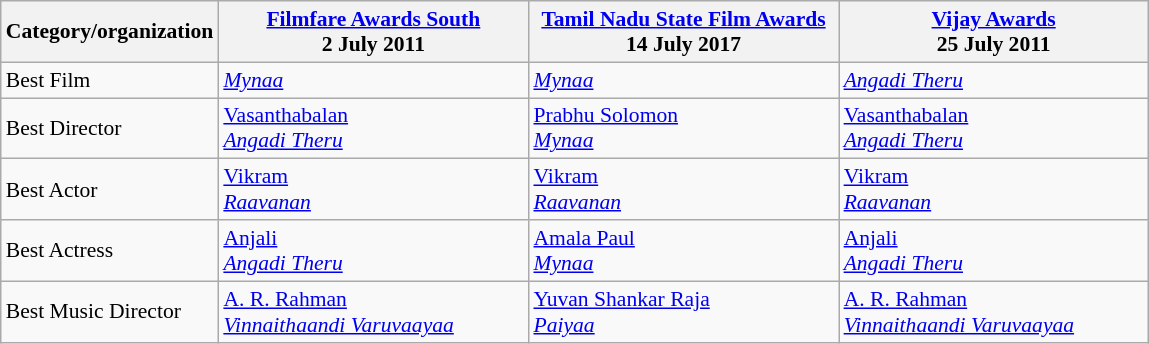<table class="wikitable" style="font-size: 90%;">
<tr>
<th rowspan="1" style="width:20px;">Category/organization</th>
<th rowspan="1" style="width:200px;"><a href='#'>Filmfare Awards South</a><br>2 July 2011</th>
<th rowspan="1" style="width:200px;"><a href='#'>Tamil Nadu State Film Awards</a><br>14 July 2017</th>
<th rowspan="1" style="width:200px;"><a href='#'>Vijay Awards</a><br>25 July 2011</th>
</tr>
<tr>
<td>Best Film</td>
<td><em><a href='#'>Mynaa</a></em></td>
<td><em><a href='#'>Mynaa</a></em></td>
<td><em><a href='#'>Angadi Theru</a></em></td>
</tr>
<tr>
<td>Best Director</td>
<td><a href='#'>Vasanthabalan</a><br><em><a href='#'>Angadi Theru</a></em></td>
<td><a href='#'>Prabhu Solomon</a><br><em><a href='#'>Mynaa</a></em></td>
<td><a href='#'>Vasanthabalan</a><br><em><a href='#'>Angadi Theru</a></em></td>
</tr>
<tr>
<td>Best Actor</td>
<td><a href='#'>Vikram</a><br><em><a href='#'>Raavanan</a></em></td>
<td><a href='#'>Vikram</a><br><em><a href='#'>Raavanan</a></em></td>
<td><a href='#'>Vikram</a><br><em><a href='#'>Raavanan</a></em></td>
</tr>
<tr>
<td>Best Actress</td>
<td><a href='#'>Anjali</a><br><em><a href='#'>Angadi Theru</a></em></td>
<td><a href='#'>Amala Paul</a><br><em><a href='#'>Mynaa</a></em></td>
<td><a href='#'>Anjali</a><br><em><a href='#'>Angadi Theru</a></em></td>
</tr>
<tr>
<td>Best Music Director</td>
<td><a href='#'>A. R. Rahman</a><br><em><a href='#'>Vinnaithaandi Varuvaayaa</a></em></td>
<td><a href='#'>Yuvan Shankar Raja</a><br><em><a href='#'>Paiyaa</a></em></td>
<td><a href='#'>A. R. Rahman</a><br><em><a href='#'>Vinnaithaandi Varuvaayaa</a></em></td>
</tr>
</table>
